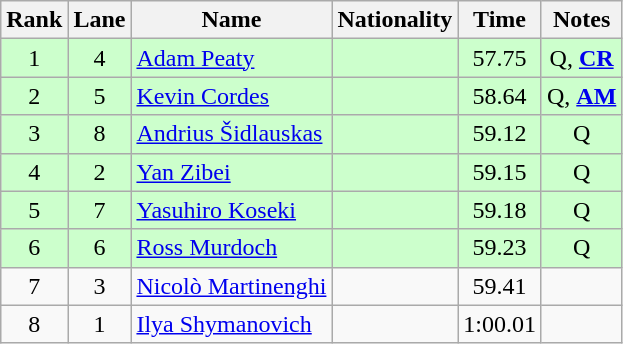<table class="wikitable sortable" style="text-align:center">
<tr>
<th>Rank</th>
<th>Lane</th>
<th>Name</th>
<th>Nationality</th>
<th>Time</th>
<th>Notes</th>
</tr>
<tr bgcolor=ccffcc>
<td>1</td>
<td>4</td>
<td align=left><a href='#'>Adam Peaty</a></td>
<td align=left></td>
<td>57.75</td>
<td>Q, <strong><a href='#'>CR</a></strong></td>
</tr>
<tr bgcolor=ccffcc>
<td>2</td>
<td>5</td>
<td align=left><a href='#'>Kevin Cordes</a></td>
<td align=left></td>
<td>58.64</td>
<td>Q, <strong><a href='#'>AM</a></strong></td>
</tr>
<tr bgcolor=ccffcc>
<td>3</td>
<td>8</td>
<td align=left><a href='#'>Andrius Šidlauskas</a></td>
<td align=left></td>
<td>59.12</td>
<td>Q</td>
</tr>
<tr bgcolor=ccffcc>
<td>4</td>
<td>2</td>
<td align=left><a href='#'>Yan Zibei</a></td>
<td align=left></td>
<td>59.15</td>
<td>Q</td>
</tr>
<tr bgcolor=ccffcc>
<td>5</td>
<td>7</td>
<td align=left><a href='#'>Yasuhiro Koseki</a></td>
<td align=left></td>
<td>59.18</td>
<td>Q</td>
</tr>
<tr bgcolor=ccffcc>
<td>6</td>
<td>6</td>
<td align=left><a href='#'>Ross Murdoch</a></td>
<td align=left></td>
<td>59.23</td>
<td>Q</td>
</tr>
<tr>
<td>7</td>
<td>3</td>
<td align=left><a href='#'>Nicolò Martinenghi</a></td>
<td align=left></td>
<td>59.41</td>
<td></td>
</tr>
<tr>
<td>8</td>
<td>1</td>
<td align=left><a href='#'>Ilya Shymanovich</a></td>
<td align=left></td>
<td>1:00.01</td>
<td></td>
</tr>
</table>
